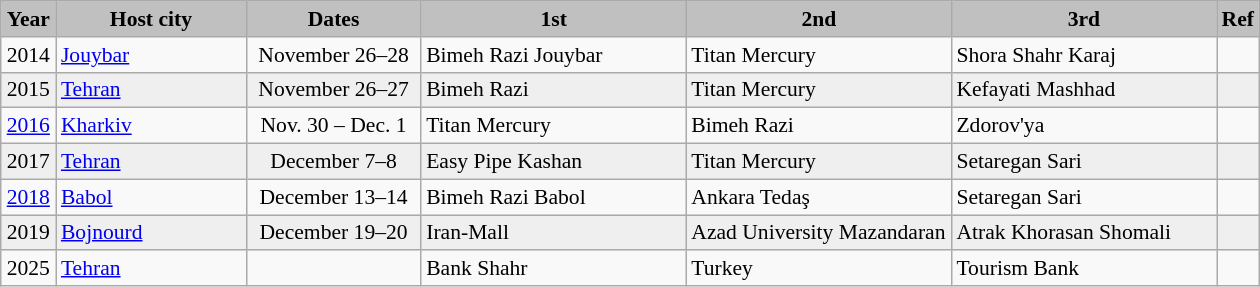<table class="wikitable" style="text-align:left; font-size:90%">
<tr>
<th style="width: 30px; background-color:#C0C0C0">Year</th>
<th style="width: 120px; background-color:#C0C0C0">Host city</th>
<th style="width: 110px; background-color:#C0C0C0">Dates</th>
<th style="width: 170px; background-color:#C0C0C0">1st</th>
<th style="width: 170px; background-color:#C0C0C0">2nd</th>
<th style="width: 170px; background-color:#C0C0C0">3rd</th>
<th style="width: 20px; background-color:#C0C0C0">Ref</th>
</tr>
<tr>
<td align="center">2014</td>
<td> <a href='#'>Jouybar</a></td>
<td align="center">November 26–28</td>
<td> Bimeh Razi Jouybar</td>
<td> Titan Mercury</td>
<td> Shora Shahr Karaj</td>
<td></td>
</tr>
<tr bgcolor="efefef">
<td align="center">2015</td>
<td> <a href='#'>Tehran</a></td>
<td align="center">November 26–27</td>
<td> Bimeh Razi</td>
<td> Titan Mercury</td>
<td> Kefayati Mashhad</td>
<td></td>
</tr>
<tr>
<td align="center"><a href='#'>2016</a></td>
<td> <a href='#'>Kharkiv</a></td>
<td align="center">Nov. 30 – Dec. 1</td>
<td> Titan Mercury</td>
<td> Bimeh Razi</td>
<td> Zdorov'ya</td>
<td></td>
</tr>
<tr bgcolor="efefef">
<td align="center">2017</td>
<td> <a href='#'>Tehran</a></td>
<td align="center">December 7–8</td>
<td> Easy Pipe Kashan</td>
<td> Titan Mercury</td>
<td> Setaregan Sari</td>
<td></td>
</tr>
<tr>
<td align="center"><a href='#'>2018</a></td>
<td> <a href='#'>Babol</a></td>
<td align="center">December 13–14</td>
<td> Bimeh Razi Babol</td>
<td> Ankara Tedaş</td>
<td> Setaregan Sari</td>
<td></td>
</tr>
<tr bgcolor="efefef">
<td align="center">2019</td>
<td> <a href='#'>Bojnourd</a></td>
<td align="center">December 19–20</td>
<td> Iran-Mall</td>
<td> Azad University Mazandaran</td>
<td> Atrak Khorasan Shomali</td>
<td></td>
</tr>
<tr>
<td align="center">2025</td>
<td> <a href='#'>Tehran</a></td>
<td align="center"></td>
<td> Bank Shahr</td>
<td> Turkey</td>
<td>  Tourism Bank</td>
</tr>
</table>
